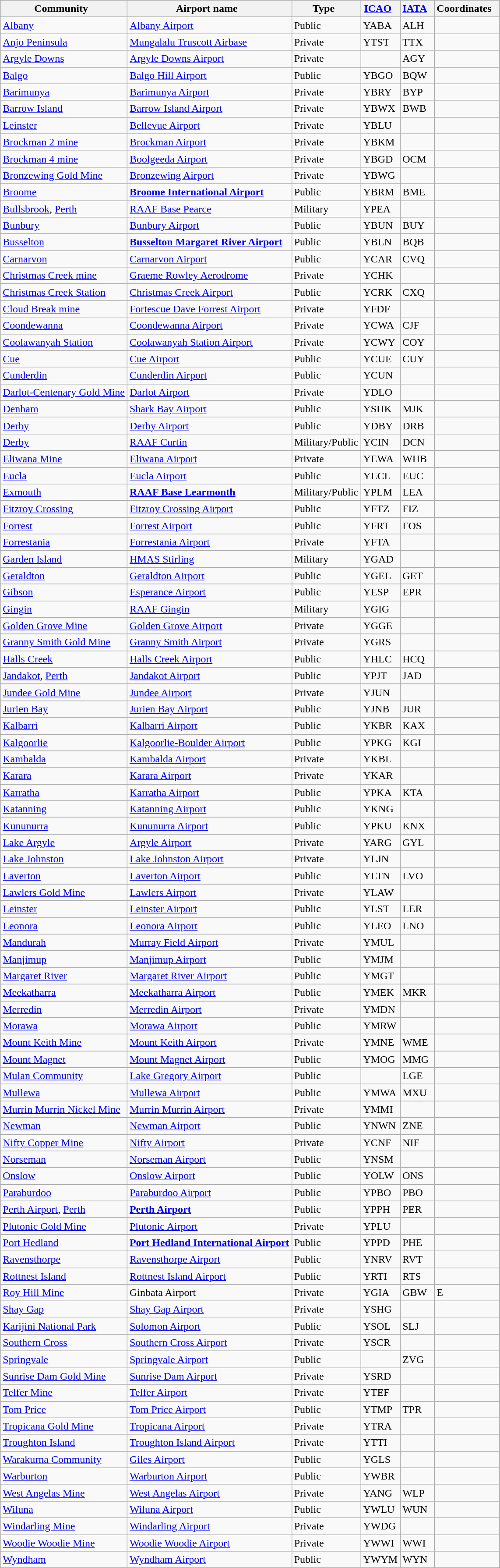<table class="wikitable sortable" style="width:auto;">
<tr>
<th width="*"><strong>Community</strong>  </th>
<th width="*"><strong>Airport name</strong>  </th>
<th width="*"><strong>Type</strong>  </th>
<th width="*"><strong><a href='#'>ICAO</a></strong>  </th>
<th width="*"><strong><a href='#'>IATA</a></strong>  </th>
<th width="*"><strong>Coordinates</strong>  </th>
</tr>
<tr>
<td><a href='#'>Albany</a></td>
<td><a href='#'>Albany Airport</a></td>
<td>Public</td>
<td>YABA</td>
<td>ALH</td>
<td></td>
</tr>
<tr>
<td><a href='#'>Anjo Peninsula</a></td>
<td><a href='#'>Mungalalu Truscott Airbase</a></td>
<td>Private</td>
<td>YTST</td>
<td>TTX</td>
<td></td>
</tr>
<tr>
<td><a href='#'>Argyle Downs</a></td>
<td><a href='#'>Argyle Downs Airport</a></td>
<td>Private</td>
<td></td>
<td>AGY</td>
<td></td>
</tr>
<tr>
<td><a href='#'>Balgo</a></td>
<td><a href='#'>Balgo Hill Airport</a></td>
<td>Public</td>
<td>YBGO</td>
<td>BQW</td>
<td></td>
</tr>
<tr>
<td><a href='#'>Barimunya</a></td>
<td><a href='#'>Barimunya Airport</a></td>
<td>Private</td>
<td>YBRY</td>
<td>BYP</td>
<td></td>
</tr>
<tr>
<td><a href='#'>Barrow Island</a></td>
<td><a href='#'>Barrow Island Airport</a></td>
<td>Private</td>
<td>YBWX</td>
<td>BWB</td>
<td></td>
</tr>
<tr>
<td><a href='#'>Leinster</a></td>
<td><a href='#'>Bellevue Airport</a></td>
<td>Private</td>
<td>YBLU</td>
<td></td>
<td></td>
</tr>
<tr>
<td><a href='#'>Brockman 2 mine</a></td>
<td><a href='#'>Brockman Airport</a></td>
<td>Private</td>
<td>YBKM</td>
<td></td>
<td></td>
</tr>
<tr>
<td><a href='#'>Brockman 4 mine</a></td>
<td><a href='#'>Boolgeeda Airport</a></td>
<td>Private</td>
<td>YBGD</td>
<td>OCM</td>
<td></td>
</tr>
<tr>
<td><a href='#'>Bronzewing Gold Mine</a></td>
<td><a href='#'>Bronzewing Airport</a></td>
<td>Private</td>
<td>YBWG</td>
<td></td>
<td></td>
</tr>
<tr>
<td><a href='#'>Broome</a></td>
<td><strong><a href='#'>Broome International Airport</a></strong></td>
<td>Public</td>
<td>YBRM</td>
<td>BME</td>
<td></td>
</tr>
<tr>
<td><a href='#'>Bullsbrook</a>, <a href='#'>Perth</a></td>
<td><a href='#'>RAAF Base Pearce</a></td>
<td>Military</td>
<td>YPEA</td>
<td></td>
<td></td>
</tr>
<tr>
<td><a href='#'>Bunbury</a></td>
<td><a href='#'>Bunbury Airport</a></td>
<td>Public</td>
<td>YBUN</td>
<td>BUY</td>
<td></td>
</tr>
<tr>
<td><a href='#'>Busselton</a></td>
<td><strong><a href='#'>Busselton Margaret River Airport</a></strong></td>
<td>Public</td>
<td>YBLN</td>
<td>BQB</td>
<td></td>
</tr>
<tr>
<td><a href='#'>Carnarvon</a></td>
<td><a href='#'>Carnarvon Airport</a></td>
<td>Public</td>
<td>YCAR</td>
<td>CVQ</td>
<td></td>
</tr>
<tr>
<td><a href='#'>Christmas Creek mine</a></td>
<td><a href='#'>Graeme Rowley Aerodrome</a></td>
<td>Private</td>
<td>YCHK</td>
<td></td>
<td></td>
</tr>
<tr>
<td><a href='#'>Christmas Creek Station</a></td>
<td><a href='#'>Christmas Creek Airport</a></td>
<td>Public</td>
<td>YCRK</td>
<td>CXQ</td>
<td></td>
</tr>
<tr>
<td><a href='#'>Cloud Break mine</a></td>
<td><a href='#'>Fortescue Dave Forrest Airport</a></td>
<td>Private</td>
<td>YFDF</td>
<td></td>
<td></td>
</tr>
<tr>
<td><a href='#'>Coondewanna</a></td>
<td><a href='#'>Coondewanna Airport</a></td>
<td>Private</td>
<td>YCWA</td>
<td>CJF</td>
<td></td>
</tr>
<tr>
<td><a href='#'>Coolawanyah Station</a></td>
<td><a href='#'>Coolawanyah Station Airport</a></td>
<td>Private</td>
<td>YCWY</td>
<td>COY</td>
<td></td>
</tr>
<tr>
<td><a href='#'>Cue</a></td>
<td><a href='#'>Cue Airport</a></td>
<td>Public</td>
<td>YCUE</td>
<td>CUY</td>
<td></td>
</tr>
<tr>
<td><a href='#'>Cunderdin</a></td>
<td><a href='#'>Cunderdin Airport</a></td>
<td>Public</td>
<td>YCUN</td>
<td></td>
<td></td>
</tr>
<tr>
<td><a href='#'>Darlot-Centenary Gold Mine</a></td>
<td><a href='#'>Darlot Airport</a></td>
<td>Private</td>
<td>YDLO</td>
<td></td>
<td></td>
</tr>
<tr>
<td><a href='#'>Denham</a></td>
<td><a href='#'>Shark Bay Airport</a></td>
<td>Public</td>
<td>YSHK</td>
<td>MJK</td>
<td></td>
</tr>
<tr>
<td><a href='#'>Derby</a></td>
<td><a href='#'>Derby Airport</a></td>
<td>Public</td>
<td>YDBY</td>
<td>DRB</td>
<td></td>
</tr>
<tr>
<td><a href='#'>Derby</a></td>
<td><a href='#'>RAAF Curtin</a></td>
<td>Military/Public</td>
<td>YCIN</td>
<td>DCN</td>
<td></td>
</tr>
<tr>
<td><a href='#'>Eliwana Mine</a></td>
<td><a href='#'>Eliwana Airport</a></td>
<td>Private</td>
<td>YEWA</td>
<td>WHB</td>
<td></td>
</tr>
<tr>
<td><a href='#'>Eucla</a></td>
<td><a href='#'>Eucla Airport</a></td>
<td>Public</td>
<td>YECL</td>
<td>EUC</td>
<td></td>
</tr>
<tr>
<td><a href='#'>Exmouth</a></td>
<td><strong><a href='#'>RAAF Base Learmonth</a></strong></td>
<td>Military/Public</td>
<td>YPLM</td>
<td>LEA</td>
<td></td>
</tr>
<tr>
<td><a href='#'>Fitzroy Crossing</a></td>
<td><a href='#'>Fitzroy Crossing Airport</a></td>
<td>Public</td>
<td>YFTZ</td>
<td>FIZ</td>
<td></td>
</tr>
<tr>
<td><a href='#'>Forrest</a></td>
<td><a href='#'>Forrest Airport</a></td>
<td>Public</td>
<td>YFRT</td>
<td>FOS</td>
<td></td>
</tr>
<tr>
<td><a href='#'>Forrestania</a></td>
<td><a href='#'>Forrestania Airport</a></td>
<td>Private</td>
<td>YFTA</td>
<td></td>
<td></td>
</tr>
<tr>
<td><a href='#'>Garden Island</a></td>
<td><a href='#'>HMAS Stirling</a></td>
<td>Military</td>
<td>YGAD</td>
<td></td>
<td></td>
</tr>
<tr>
<td><a href='#'>Geraldton</a></td>
<td><a href='#'>Geraldton Airport</a></td>
<td>Public</td>
<td>YGEL</td>
<td>GET</td>
<td></td>
</tr>
<tr>
<td><a href='#'>Gibson</a></td>
<td><a href='#'>Esperance Airport</a></td>
<td>Public</td>
<td>YESP</td>
<td>EPR</td>
<td></td>
</tr>
<tr>
<td><a href='#'>Gingin</a></td>
<td><a href='#'>RAAF Gingin</a></td>
<td>Military</td>
<td>YGIG</td>
<td></td>
<td></td>
</tr>
<tr>
<td><a href='#'>Golden Grove Mine</a></td>
<td><a href='#'>Golden Grove Airport</a></td>
<td>Private</td>
<td>YGGE</td>
<td></td>
<td></td>
</tr>
<tr>
<td><a href='#'>Granny Smith Gold Mine</a></td>
<td><a href='#'>Granny Smith Airport</a></td>
<td>Private</td>
<td>YGRS</td>
<td></td>
<td></td>
</tr>
<tr>
<td><a href='#'>Halls Creek</a></td>
<td><a href='#'>Halls Creek Airport</a></td>
<td>Public</td>
<td>YHLC</td>
<td>HCQ</td>
<td></td>
</tr>
<tr>
<td><a href='#'>Jandakot</a>, <a href='#'>Perth</a></td>
<td><a href='#'>Jandakot Airport</a></td>
<td>Public</td>
<td>YPJT</td>
<td>JAD</td>
<td></td>
</tr>
<tr>
<td><a href='#'>Jundee Gold Mine</a></td>
<td><a href='#'>Jundee Airport</a></td>
<td>Private</td>
<td>YJUN</td>
<td></td>
<td></td>
</tr>
<tr>
<td><a href='#'>Jurien Bay</a></td>
<td><a href='#'>Jurien Bay Airport</a></td>
<td>Public</td>
<td>YJNB</td>
<td>JUR</td>
<td></td>
</tr>
<tr>
<td><a href='#'>Kalbarri</a></td>
<td><a href='#'>Kalbarri Airport</a></td>
<td>Public</td>
<td>YKBR</td>
<td>KAX</td>
<td></td>
</tr>
<tr>
<td><a href='#'>Kalgoorlie</a></td>
<td><a href='#'>Kalgoorlie-Boulder Airport</a></td>
<td>Public</td>
<td>YPKG</td>
<td>KGI</td>
<td></td>
</tr>
<tr>
<td><a href='#'>Kambalda</a></td>
<td><a href='#'>Kambalda Airport</a></td>
<td>Private</td>
<td>YKBL</td>
<td></td>
<td></td>
</tr>
<tr>
<td><a href='#'>Karara</a></td>
<td><a href='#'>Karara Airport</a></td>
<td>Private</td>
<td>YKAR</td>
<td></td>
<td></td>
</tr>
<tr>
<td><a href='#'>Karratha</a></td>
<td><a href='#'>Karratha Airport</a></td>
<td>Public</td>
<td>YPKA</td>
<td>KTA</td>
<td></td>
</tr>
<tr>
<td><a href='#'>Katanning</a></td>
<td><a href='#'>Katanning Airport</a></td>
<td>Public</td>
<td>YKNG</td>
<td></td>
<td></td>
</tr>
<tr>
<td><a href='#'>Kununurra</a></td>
<td><a href='#'>Kununurra Airport</a></td>
<td>Public</td>
<td>YPKU</td>
<td>KNX</td>
<td></td>
</tr>
<tr>
<td><a href='#'>Lake Argyle</a></td>
<td><a href='#'>Argyle Airport</a></td>
<td>Private</td>
<td>YARG</td>
<td>GYL</td>
<td></td>
</tr>
<tr>
<td><a href='#'>Lake Johnston</a></td>
<td><a href='#'>Lake Johnston Airport</a></td>
<td>Private</td>
<td>YLJN</td>
<td></td>
<td></td>
</tr>
<tr>
<td><a href='#'>Laverton</a></td>
<td><a href='#'>Laverton Airport</a></td>
<td>Public</td>
<td>YLTN</td>
<td>LVO</td>
<td></td>
</tr>
<tr>
<td><a href='#'>Lawlers Gold Mine</a></td>
<td><a href='#'>Lawlers Airport</a></td>
<td>Private</td>
<td>YLAW</td>
<td></td>
<td></td>
</tr>
<tr>
<td><a href='#'>Leinster</a></td>
<td><a href='#'>Leinster Airport</a></td>
<td>Public</td>
<td>YLST</td>
<td>LER</td>
<td></td>
</tr>
<tr>
<td><a href='#'>Leonora</a></td>
<td><a href='#'>Leonora Airport</a></td>
<td>Public</td>
<td>YLEO</td>
<td>LNO</td>
<td></td>
</tr>
<tr>
<td><a href='#'>Mandurah</a></td>
<td><a href='#'>Murray Field Airport</a></td>
<td>Private</td>
<td>YMUL</td>
<td></td>
<td></td>
</tr>
<tr>
<td><a href='#'>Manjimup</a></td>
<td><a href='#'>Manjimup Airport</a></td>
<td>Public</td>
<td>YMJM</td>
<td></td>
<td></td>
</tr>
<tr>
<td><a href='#'>Margaret River</a></td>
<td><a href='#'>Margaret River Airport</a></td>
<td>Public</td>
<td>YMGT</td>
<td></td>
<td></td>
</tr>
<tr>
<td><a href='#'>Meekatharra</a></td>
<td><a href='#'>Meekatharra Airport</a></td>
<td>Public</td>
<td>YMEK</td>
<td>MKR</td>
<td></td>
</tr>
<tr>
<td><a href='#'>Merredin</a></td>
<td><a href='#'>Merredin Airport</a></td>
<td>Private</td>
<td>YMDN</td>
<td></td>
<td></td>
</tr>
<tr>
<td><a href='#'>Morawa</a></td>
<td><a href='#'>Morawa Airport</a></td>
<td>Public</td>
<td>YMRW</td>
<td></td>
<td></td>
</tr>
<tr>
<td><a href='#'>Mount Keith Mine</a></td>
<td><a href='#'>Mount Keith Airport</a></td>
<td>Private</td>
<td>YMNE</td>
<td>WME</td>
<td></td>
</tr>
<tr>
<td><a href='#'>Mount Magnet</a></td>
<td><a href='#'>Mount Magnet Airport</a></td>
<td>Public</td>
<td>YMOG</td>
<td>MMG</td>
<td></td>
</tr>
<tr>
<td><a href='#'>Mulan Community</a></td>
<td><a href='#'>Lake Gregory Airport</a></td>
<td>Public</td>
<td></td>
<td>LGE</td>
<td></td>
</tr>
<tr>
<td><a href='#'>Mullewa</a></td>
<td><a href='#'>Mullewa Airport</a></td>
<td>Public</td>
<td>YMWA</td>
<td>MXU</td>
<td></td>
</tr>
<tr>
<td><a href='#'>Murrin Murrin Nickel Mine</a></td>
<td><a href='#'>Murrin Murrin Airport</a></td>
<td>Private</td>
<td>YMMI</td>
<td></td>
<td></td>
</tr>
<tr>
<td><a href='#'>Newman</a></td>
<td><a href='#'>Newman Airport</a></td>
<td>Public</td>
<td>YNWN</td>
<td>ZNE</td>
<td></td>
</tr>
<tr>
<td><a href='#'>Nifty Copper Mine</a></td>
<td><a href='#'>Nifty Airport</a></td>
<td>Private</td>
<td>YCNF</td>
<td>NIF</td>
<td></td>
</tr>
<tr>
<td><a href='#'>Norseman</a></td>
<td><a href='#'>Norseman Airport</a></td>
<td>Public</td>
<td>YNSM</td>
<td></td>
<td></td>
</tr>
<tr>
<td><a href='#'>Onslow</a></td>
<td><a href='#'>Onslow Airport</a></td>
<td>Public</td>
<td>YOLW</td>
<td>ONS</td>
<td></td>
</tr>
<tr>
<td><a href='#'>Paraburdoo</a></td>
<td><a href='#'>Paraburdoo Airport</a></td>
<td>Public</td>
<td>YPBO</td>
<td>PBO</td>
<td></td>
</tr>
<tr>
<td><a href='#'>Perth Airport</a>, <a href='#'>Perth</a></td>
<td><strong><a href='#'>Perth Airport</a></strong></td>
<td>Public</td>
<td>YPPH</td>
<td>PER</td>
<td></td>
</tr>
<tr>
<td><a href='#'>Plutonic Gold Mine</a></td>
<td><a href='#'>Plutonic Airport</a></td>
<td>Private</td>
<td>YPLU</td>
<td></td>
<td></td>
</tr>
<tr>
<td><a href='#'>Port Hedland</a></td>
<td><strong><a href='#'>Port Hedland International Airport</a></strong></td>
<td>Public</td>
<td>YPPD</td>
<td>PHE</td>
<td></td>
</tr>
<tr>
<td><a href='#'>Ravensthorpe</a></td>
<td><a href='#'>Ravensthorpe Airport</a></td>
<td>Public</td>
<td>YNRV</td>
<td>RVT</td>
<td></td>
</tr>
<tr>
<td><a href='#'>Rottnest Island</a></td>
<td><a href='#'>Rottnest Island Airport</a></td>
<td>Public</td>
<td>YRTI</td>
<td>RTS</td>
<td></td>
</tr>
<tr>
<td><a href='#'>Roy Hill Mine</a></td>
<td>Ginbata Airport</td>
<td>Private</td>
<td>YGIA</td>
<td>GBW</td>
<td>E</td>
</tr>
<tr>
<td><a href='#'>Shay Gap</a></td>
<td><a href='#'>Shay Gap Airport</a></td>
<td>Private</td>
<td>YSHG</td>
<td></td>
<td></td>
</tr>
<tr>
<td><a href='#'>Karijini National Park</a></td>
<td><a href='#'>Solomon Airport</a></td>
<td>Public</td>
<td>YSOL</td>
<td>SLJ</td>
<td></td>
</tr>
<tr>
<td><a href='#'>Southern Cross</a></td>
<td><a href='#'>Southern Cross Airport</a></td>
<td>Private</td>
<td>YSCR</td>
<td></td>
<td></td>
</tr>
<tr>
<td><a href='#'>Springvale</a></td>
<td><a href='#'>Springvale Airport</a></td>
<td>Public</td>
<td></td>
<td>ZVG</td>
<td></td>
</tr>
<tr>
<td><a href='#'>Sunrise Dam Gold Mine</a></td>
<td><a href='#'>Sunrise Dam Airport</a></td>
<td>Private</td>
<td>YSRD</td>
<td></td>
<td></td>
</tr>
<tr>
<td><a href='#'>Telfer Mine</a></td>
<td><a href='#'>Telfer Airport</a></td>
<td>Private</td>
<td>YTEF</td>
<td></td>
<td></td>
</tr>
<tr>
<td><a href='#'>Tom Price</a></td>
<td><a href='#'>Tom Price Airport</a></td>
<td>Public</td>
<td>YTMP</td>
<td>TPR</td>
<td></td>
</tr>
<tr>
<td><a href='#'>Tropicana Gold Mine</a></td>
<td><a href='#'>Tropicana Airport</a></td>
<td>Private</td>
<td>YTRA</td>
<td></td>
<td></td>
</tr>
<tr>
<td><a href='#'>Troughton Island</a></td>
<td><a href='#'>Troughton Island Airport</a></td>
<td>Private</td>
<td>YTTI</td>
<td></td>
<td></td>
</tr>
<tr>
<td><a href='#'>Warakurna Community</a></td>
<td><a href='#'>Giles Airport</a></td>
<td>Public</td>
<td>YGLS</td>
<td></td>
<td></td>
</tr>
<tr>
<td><a href='#'>Warburton</a></td>
<td><a href='#'>Warburton Airport</a></td>
<td>Public</td>
<td>YWBR</td>
<td></td>
<td></td>
</tr>
<tr>
<td><a href='#'>West Angelas Mine</a></td>
<td><a href='#'>West Angelas Airport</a></td>
<td>Private</td>
<td>YANG</td>
<td>WLP</td>
<td></td>
</tr>
<tr>
<td><a href='#'>Wiluna</a></td>
<td><a href='#'>Wiluna Airport</a></td>
<td>Public</td>
<td>YWLU</td>
<td>WUN</td>
<td></td>
</tr>
<tr>
<td><a href='#'>Windarling Mine</a></td>
<td><a href='#'>Windarling Airport</a></td>
<td>Private</td>
<td>YWDG</td>
<td></td>
<td></td>
</tr>
<tr>
<td><a href='#'>Woodie Woodie Mine</a></td>
<td><a href='#'>Woodie Woodie Airport</a></td>
<td>Private</td>
<td>YWWI</td>
<td>WWI</td>
<td></td>
</tr>
<tr>
<td><a href='#'>Wyndham</a></td>
<td><a href='#'>Wyndham Airport</a></td>
<td>Public</td>
<td>YWYM</td>
<td>WYN</td>
<td></td>
</tr>
</table>
